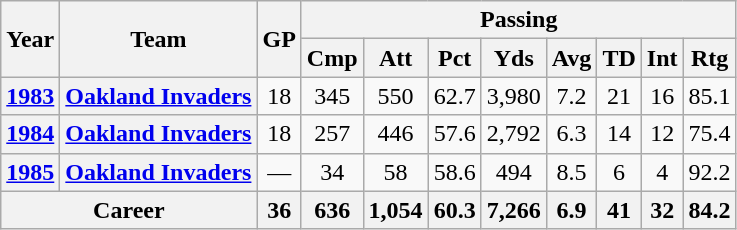<table class=wikitable style="text-align:center;">
<tr>
<th rowspan="2">Year</th>
<th rowspan="2">Team</th>
<th rowspan="2">GP</th>
<th colspan="8">Passing</th>
</tr>
<tr>
<th>Cmp</th>
<th>Att</th>
<th>Pct</th>
<th>Yds</th>
<th>Avg</th>
<th>TD</th>
<th>Int</th>
<th>Rtg</th>
</tr>
<tr>
<th><a href='#'>1983</a></th>
<th><a href='#'>Oakland Invaders</a></th>
<td>18</td>
<td>345</td>
<td>550</td>
<td>62.7</td>
<td>3,980</td>
<td>7.2</td>
<td>21</td>
<td>16</td>
<td>85.1</td>
</tr>
<tr>
<th><a href='#'>1984</a></th>
<th><a href='#'>Oakland Invaders</a></th>
<td>18</td>
<td>257</td>
<td>446</td>
<td>57.6</td>
<td>2,792</td>
<td>6.3</td>
<td>14</td>
<td>12</td>
<td>75.4</td>
</tr>
<tr>
<th><a href='#'>1985</a></th>
<th><a href='#'>Oakland Invaders</a></th>
<td>—</td>
<td>34</td>
<td>58</td>
<td>58.6</td>
<td>494</td>
<td>8.5</td>
<td>6</td>
<td>4</td>
<td>92.2</td>
</tr>
<tr>
<th colspan="2">Career</th>
<th>36</th>
<th>636</th>
<th>1,054</th>
<th>60.3</th>
<th>7,266</th>
<th>6.9</th>
<th>41</th>
<th>32</th>
<th>84.2</th>
</tr>
</table>
